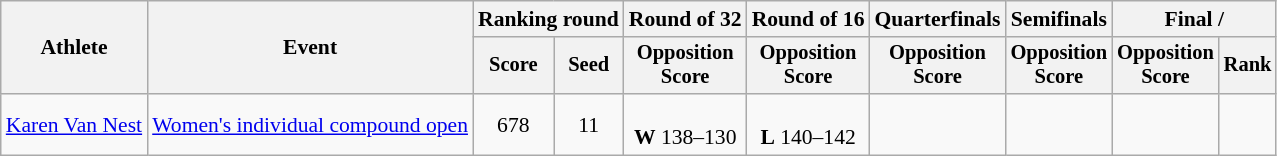<table class="wikitable" style="font-size:90%">
<tr>
<th rowspan=2>Athlete</th>
<th rowspan=2>Event</th>
<th colspan="2">Ranking round</th>
<th>Round of 32</th>
<th>Round of 16</th>
<th>Quarterfinals</th>
<th>Semifinals</th>
<th colspan="2">Final / </th>
</tr>
<tr style="font-size:95%">
<th>Score</th>
<th>Seed</th>
<th>Opposition<br>Score</th>
<th>Opposition<br>Score</th>
<th>Opposition<br>Score</th>
<th>Opposition<br>Score</th>
<th>Opposition<br>Score</th>
<th>Rank</th>
</tr>
<tr align=center>
<td align=left><a href='#'>Karen Van Nest</a></td>
<td align=left><a href='#'>Women's individual compound open</a></td>
<td>678</td>
<td>11</td>
<td><br><strong>W</strong> 138–130</td>
<td><br><strong>L</strong> 140–142</td>
<td></td>
<td></td>
<td></td>
<td></td>
</tr>
</table>
